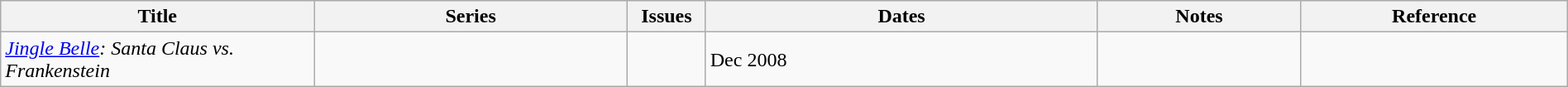<table class="wikitable sortable" style="width:100%;">
<tr>
<th width=20%>Title</th>
<th width=20%>Series</th>
<th width=5%>Issues</th>
<th width=25%>Dates</th>
<th width=13%>Notes</th>
<th>Reference</th>
</tr>
<tr>
<td><em><a href='#'>Jingle Belle</a>: Santa Claus vs. Frankenstein</em></td>
<td></td>
<td></td>
<td>Dec 2008</td>
<td></td>
<td></td>
</tr>
</table>
